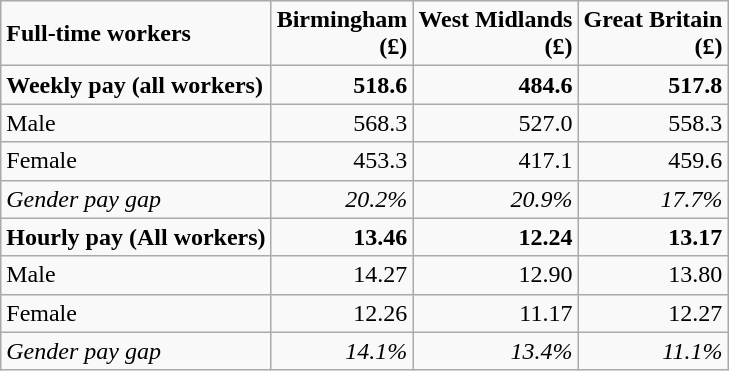<table class="wikitable" border="1" align=>
<tr>
<td><strong>Full-time workers </strong></td>
<td align=right><strong>Birmingham <br>(£)</strong></td>
<td align=right><strong>West Midlands <br>(£) </strong></td>
<td align=right><strong>Great Britain <br>(£)</strong></td>
</tr>
<tr>
<td><strong>Weekly pay (all workers)</strong></td>
<td align=right><strong>518.6 </strong></td>
<td align=right><strong>484.6 </strong></td>
<td align=right><strong>517.8</strong></td>
</tr>
<tr>
<td>Male</td>
<td align=right>568.3</td>
<td align=right>527.0</td>
<td align=right>558.3</td>
</tr>
<tr>
<td>Female</td>
<td align=right>453.3</td>
<td align=right>417.1</td>
<td align=right>459.6</td>
</tr>
<tr>
<td><em>Gender pay gap </em></td>
<td align=right><em>20.2% </em></td>
<td align=right><em>20.9%</em></td>
<td align=right><em>17.7%</em></td>
</tr>
<tr>
<td><strong>Hourly pay (All workers)</strong></td>
<td align=right><strong>13.46</strong></td>
<td align=right><strong>12.24</strong></td>
<td align=right><strong>13.17</strong></td>
</tr>
<tr>
<td>Male</td>
<td align=right>14.27</td>
<td align=right>12.90</td>
<td align=right>13.80</td>
</tr>
<tr>
<td>Female</td>
<td align=right>12.26</td>
<td align=right>11.17</td>
<td align=right>12.27</td>
</tr>
<tr>
<td><em>Gender pay gap </em></td>
<td align=right><em>14.1% </em></td>
<td align=right><em>13.4% </em></td>
<td align=right><em>11.1%</em></td>
</tr>
</table>
